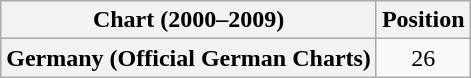<table class="wikitable plainrowheaders">
<tr>
<th>Chart (2000–2009)</th>
<th>Position</th>
</tr>
<tr>
<th scope="row">Germany (Official German Charts)</th>
<td align="center">26</td>
</tr>
</table>
